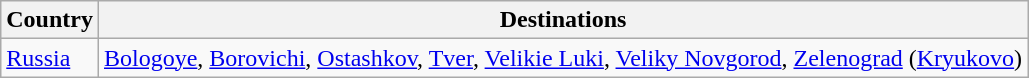<table class="wikitable">
<tr>
<th>Country</th>
<th>Destinations</th>
</tr>
<tr>
<td> <a href='#'>Russia</a></td>
<td><a href='#'>Bologoye</a>, <a href='#'>Borovichi</a>, <a href='#'>Ostashkov</a>, <a href='#'>Tver</a>, <a href='#'>Velikie Luki</a>, <a href='#'>Veliky Novgorod</a>, <a href='#'>Zelenograd</a> (<a href='#'>Kryukovo</a>)</td>
</tr>
</table>
